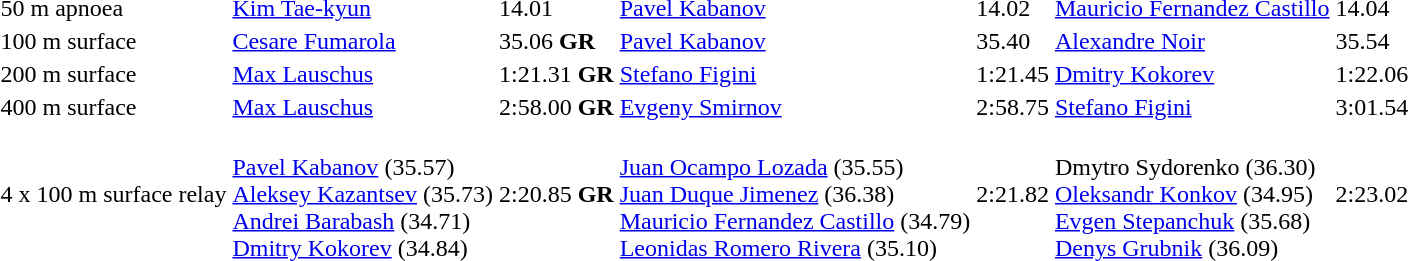<table>
<tr>
<td>50 m apnoea<br></td>
<td> <a href='#'>Kim Tae-kyun</a></td>
<td>14.01</td>
<td> <a href='#'>Pavel Kabanov</a></td>
<td>14.02</td>
<td> <a href='#'>Mauricio Fernandez Castillo</a></td>
<td>14.04</td>
</tr>
<tr>
<td>100 m surface<br></td>
<td> <a href='#'>Cesare Fumarola</a></td>
<td>35.06 <strong>GR</strong></td>
<td> <a href='#'>Pavel Kabanov</a></td>
<td>35.40</td>
<td> <a href='#'>Alexandre Noir</a></td>
<td>35.54</td>
</tr>
<tr>
<td>200 m surface<br></td>
<td> <a href='#'>Max Lauschus</a></td>
<td>1:21.31 <strong>GR</strong></td>
<td> <a href='#'>Stefano Figini</a></td>
<td>1:21.45</td>
<td> <a href='#'>Dmitry Kokorev</a></td>
<td>1:22.06</td>
</tr>
<tr>
<td>400 m surface<br></td>
<td> <a href='#'>Max Lauschus</a></td>
<td>2:58.00 <strong>GR</strong></td>
<td> <a href='#'>Evgeny Smirnov</a></td>
<td>2:58.75</td>
<td> <a href='#'>Stefano Figini</a></td>
<td>3:01.54</td>
</tr>
<tr>
<td>4 x 100 m surface relay<br></td>
<td><br><a href='#'>Pavel Kabanov</a> (35.57)<br><a href='#'>Aleksey Kazantsev</a> (35.73)<br><a href='#'>Andrei Barabash</a> (34.71)<br><a href='#'>Dmitry Kokorev</a> (34.84)</td>
<td>2:20.85 <strong>GR</strong></td>
<td><br><a href='#'>Juan Ocampo Lozada</a> (35.55)<br><a href='#'>Juan Duque Jimenez</a> (36.38)<br><a href='#'>Mauricio Fernandez Castillo</a> (34.79)<br><a href='#'>Leonidas Romero Rivera</a> (35.10)</td>
<td>2:21.82</td>
<td><br>Dmytro Sydorenko (36.30)<br><a href='#'>Oleksandr Konkov</a> (34.95)<br><a href='#'>Evgen Stepanchuk</a> (35.68)<br><a href='#'>Denys Grubnik</a> (36.09)</td>
<td>2:23.02</td>
</tr>
</table>
